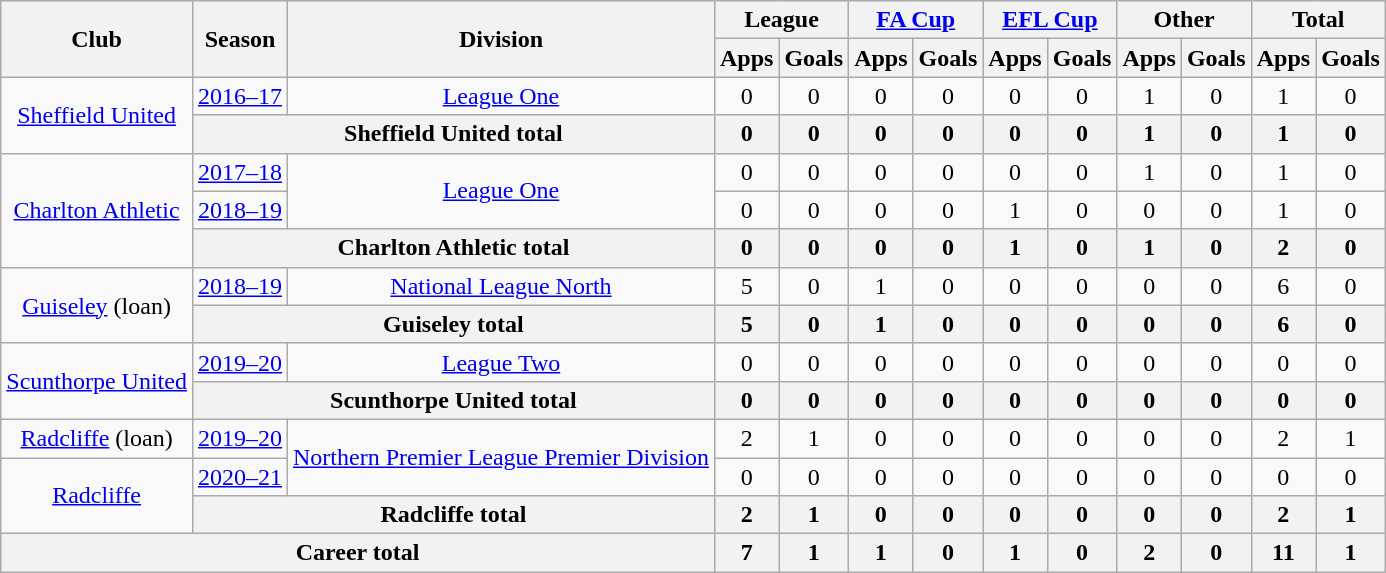<table class="wikitable" style="text-align:center;">
<tr>
<th rowspan="2">Club</th>
<th rowspan="2">Season</th>
<th rowspan="2">Division</th>
<th colspan="2">League</th>
<th colspan="2"><a href='#'>FA Cup</a></th>
<th colspan="2"><a href='#'>EFL Cup</a></th>
<th colspan="2">Other</th>
<th colspan="2">Total</th>
</tr>
<tr>
<th>Apps</th>
<th>Goals</th>
<th>Apps</th>
<th>Goals</th>
<th>Apps</th>
<th>Goals</th>
<th>Apps</th>
<th>Goals</th>
<th>Apps</th>
<th>Goals</th>
</tr>
<tr>
<td rowspan=2><a href='#'>Sheffield United</a></td>
<td><a href='#'>2016–17</a></td>
<td><a href='#'>League One</a></td>
<td>0</td>
<td>0</td>
<td>0</td>
<td>0</td>
<td>0</td>
<td>0</td>
<td>1</td>
<td>0</td>
<td>1</td>
<td>0</td>
</tr>
<tr>
<th colspan=2>Sheffield United total</th>
<th>0</th>
<th>0</th>
<th>0</th>
<th>0</th>
<th>0</th>
<th>0</th>
<th>1</th>
<th>0</th>
<th>1</th>
<th>0</th>
</tr>
<tr>
<td rowspan=3><a href='#'>Charlton Athletic</a></td>
<td><a href='#'>2017–18</a></td>
<td rowspan=2><a href='#'>League One</a></td>
<td>0</td>
<td>0</td>
<td>0</td>
<td>0</td>
<td>0</td>
<td>0</td>
<td>1</td>
<td>0</td>
<td>1</td>
<td>0</td>
</tr>
<tr>
<td><a href='#'>2018–19</a></td>
<td>0</td>
<td>0</td>
<td>0</td>
<td>0</td>
<td>1</td>
<td>0</td>
<td>0</td>
<td>0</td>
<td>1</td>
<td>0</td>
</tr>
<tr>
<th colspan=2>Charlton Athletic total</th>
<th>0</th>
<th>0</th>
<th>0</th>
<th>0</th>
<th>1</th>
<th>0</th>
<th>1</th>
<th>0</th>
<th>2</th>
<th>0</th>
</tr>
<tr>
<td rowspan=2><a href='#'>Guiseley</a> (loan)</td>
<td><a href='#'>2018–19</a></td>
<td><a href='#'>National League North</a></td>
<td>5</td>
<td>0</td>
<td>1</td>
<td>0</td>
<td>0</td>
<td>0</td>
<td>0</td>
<td>0</td>
<td>6</td>
<td>0</td>
</tr>
<tr>
<th colspan=2>Guiseley total</th>
<th>5</th>
<th>0</th>
<th>1</th>
<th>0</th>
<th>0</th>
<th>0</th>
<th>0</th>
<th>0</th>
<th>6</th>
<th>0</th>
</tr>
<tr>
<td rowspan=2><a href='#'>Scunthorpe United</a></td>
<td><a href='#'>2019–20</a></td>
<td><a href='#'>League Two</a></td>
<td>0</td>
<td>0</td>
<td>0</td>
<td>0</td>
<td>0</td>
<td>0</td>
<td>0</td>
<td>0</td>
<td>0</td>
<td>0</td>
</tr>
<tr>
<th colspan=2>Scunthorpe United total</th>
<th>0</th>
<th>0</th>
<th>0</th>
<th>0</th>
<th>0</th>
<th>0</th>
<th>0</th>
<th>0</th>
<th>0</th>
<th>0</th>
</tr>
<tr>
<td><a href='#'>Radcliffe</a> (loan)</td>
<td><a href='#'>2019–20</a></td>
<td rowspan=2><a href='#'>Northern Premier League Premier Division</a></td>
<td>2</td>
<td>1</td>
<td>0</td>
<td>0</td>
<td>0</td>
<td>0</td>
<td>0</td>
<td>0</td>
<td>2</td>
<td>1</td>
</tr>
<tr>
<td rowspan=2><a href='#'>Radcliffe</a></td>
<td><a href='#'>2020–21</a></td>
<td>0</td>
<td>0</td>
<td>0</td>
<td>0</td>
<td>0</td>
<td>0</td>
<td>0</td>
<td>0</td>
<td>0</td>
<td>0</td>
</tr>
<tr>
<th colspan=2>Radcliffe total</th>
<th>2</th>
<th>1</th>
<th>0</th>
<th>0</th>
<th>0</th>
<th>0</th>
<th>0</th>
<th>0</th>
<th>2</th>
<th>1</th>
</tr>
<tr>
<th colspan="3">Career total</th>
<th>7</th>
<th>1</th>
<th>1</th>
<th>0</th>
<th>1</th>
<th>0</th>
<th>2</th>
<th>0</th>
<th>11</th>
<th>1</th>
</tr>
</table>
